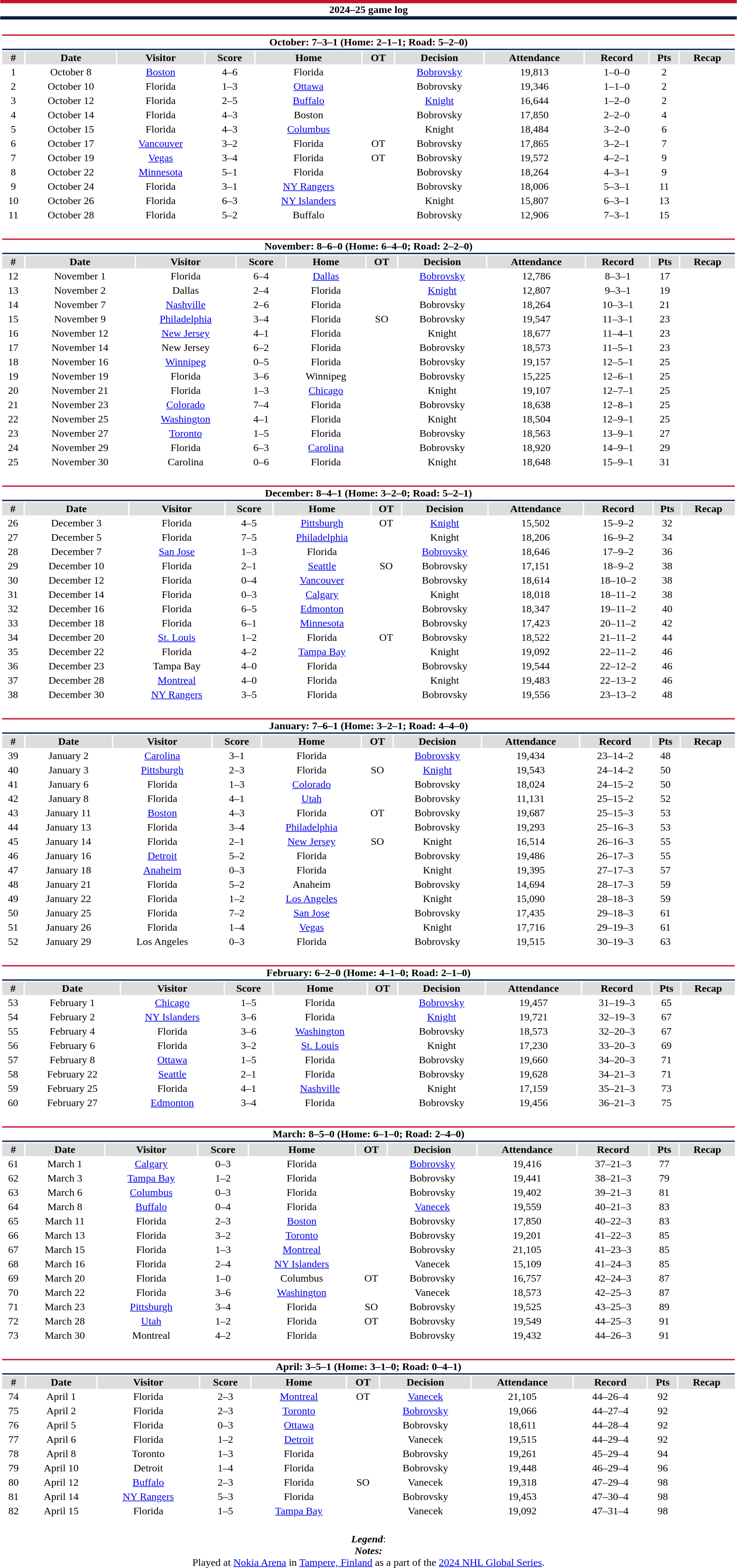<table class="toccolours" style="width:90%; clear:both; margin:1.5em auto; text-align:center;">
<tr>
<th colspan="11" style="background:#FFFFFF; border-top:#C8102E 5px solid; border-bottom:#041E42 5px solid;">2024–25 game log</th>
</tr>
<tr>
<td colspan="11"><br><table class="toccolours collapsible collapsed" style="width:100%;">
<tr>
<th colspan="11" style="background:#FFFFFF; border-top:#C8102E 2px solid; border-bottom:#041E42 2px solid;">October: 7–3–1 (Home: 2–1–1; Road: 5–2–0)</th>
</tr>
<tr style="background:#ddd;">
<th>#</th>
<th>Date</th>
<th>Visitor</th>
<th>Score</th>
<th>Home</th>
<th>OT</th>
<th>Decision</th>
<th>Attendance</th>
<th>Record</th>
<th>Pts</th>
<th>Recap</th>
</tr>
<tr>
<td>1</td>
<td>October 8</td>
<td><a href='#'>Boston</a></td>
<td>4–6</td>
<td>Florida</td>
<td></td>
<td><a href='#'>Bobrovsky</a></td>
<td>19,813</td>
<td>1–0–0</td>
<td>2</td>
<td></td>
</tr>
<tr>
<td>2</td>
<td>October 10</td>
<td>Florida</td>
<td>1–3</td>
<td><a href='#'>Ottawa</a></td>
<td></td>
<td>Bobrovsky</td>
<td>19,346</td>
<td>1–1–0</td>
<td>2</td>
<td></td>
</tr>
<tr>
<td>3</td>
<td>October 12</td>
<td>Florida</td>
<td>2–5</td>
<td><a href='#'>Buffalo</a></td>
<td></td>
<td><a href='#'>Knight</a></td>
<td>16,644</td>
<td>1–2–0</td>
<td>2</td>
<td></td>
</tr>
<tr>
<td>4</td>
<td>October 14</td>
<td>Florida</td>
<td>4–3</td>
<td>Boston</td>
<td></td>
<td>Bobrovsky</td>
<td>17,850</td>
<td>2–2–0</td>
<td>4</td>
<td></td>
</tr>
<tr>
<td>5</td>
<td>October 15</td>
<td>Florida</td>
<td>4–3</td>
<td><a href='#'>Columbus</a></td>
<td></td>
<td>Knight</td>
<td>18,484</td>
<td>3–2–0</td>
<td>6</td>
<td></td>
</tr>
<tr>
<td>6</td>
<td>October 17</td>
<td><a href='#'>Vancouver</a></td>
<td>3–2</td>
<td>Florida</td>
<td>OT</td>
<td>Bobrovsky</td>
<td>17,865</td>
<td>3–2–1</td>
<td>7</td>
<td></td>
</tr>
<tr>
<td>7</td>
<td>October 19</td>
<td><a href='#'>Vegas</a></td>
<td>3–4</td>
<td>Florida</td>
<td>OT</td>
<td>Bobrovsky</td>
<td>19,572</td>
<td>4–2–1</td>
<td>9</td>
<td></td>
</tr>
<tr>
<td>8</td>
<td>October 22</td>
<td><a href='#'>Minnesota</a></td>
<td>5–1</td>
<td>Florida</td>
<td></td>
<td>Bobrovsky</td>
<td>18,264</td>
<td>4–3–1</td>
<td>9</td>
<td></td>
</tr>
<tr>
<td>9</td>
<td>October 24</td>
<td>Florida</td>
<td>3–1</td>
<td><a href='#'>NY Rangers</a></td>
<td></td>
<td>Bobrovsky</td>
<td>18,006</td>
<td>5–3–1</td>
<td>11</td>
<td></td>
</tr>
<tr>
<td>10</td>
<td>October 26</td>
<td>Florida</td>
<td>6–3</td>
<td><a href='#'>NY Islanders</a></td>
<td></td>
<td>Knight</td>
<td>15,807</td>
<td>6–3–1</td>
<td>13</td>
<td></td>
</tr>
<tr>
<td>11</td>
<td>October 28</td>
<td>Florida</td>
<td>5–2</td>
<td>Buffalo</td>
<td></td>
<td>Bobrovsky</td>
<td>12,906</td>
<td>7–3–1</td>
<td>15</td>
<td></td>
</tr>
</table>
</td>
</tr>
<tr>
<td colspan="11"><br><table class="toccolours collapsible collapsed" style="width:100%;">
<tr>
<th colspan="11" style="background:#FFFFFF; border-top:#C8102E 2px solid; border-bottom:#041E42 2px solid;">November: 8–6–0 (Home: 6–4–0; Road: 2–2–0)</th>
</tr>
<tr style="background:#ddd;">
<th>#</th>
<th>Date</th>
<th>Visitor</th>
<th>Score</th>
<th>Home</th>
<th>OT</th>
<th>Decision</th>
<th>Attendance</th>
<th>Record</th>
<th>Pts</th>
<th>Recap</th>
</tr>
<tr>
<td>12</td>
<td>November 1</td>
<td>Florida</td>
<td>6–4</td>
<td><a href='#'>Dallas</a></td>
<td></td>
<td><a href='#'>Bobrovsky</a></td>
<td>12,786</td>
<td>8–3–1</td>
<td>17</td>
<td></td>
</tr>
<tr>
<td>13</td>
<td>November 2</td>
<td>Dallas</td>
<td>2–4</td>
<td>Florida</td>
<td></td>
<td><a href='#'>Knight</a></td>
<td>12,807</td>
<td>9–3–1</td>
<td>19</td>
<td></td>
</tr>
<tr>
<td>14</td>
<td>November 7</td>
<td><a href='#'>Nashville</a></td>
<td>2–6</td>
<td>Florida</td>
<td></td>
<td>Bobrovsky</td>
<td>18,264</td>
<td>10–3–1</td>
<td>21</td>
<td></td>
</tr>
<tr>
<td>15</td>
<td>November 9</td>
<td><a href='#'>Philadelphia</a></td>
<td>3–4</td>
<td>Florida</td>
<td>SO</td>
<td>Bobrovsky</td>
<td>19,547</td>
<td>11–3–1</td>
<td>23</td>
<td></td>
</tr>
<tr>
<td>16</td>
<td>November 12</td>
<td><a href='#'>New Jersey</a></td>
<td>4–1</td>
<td>Florida</td>
<td></td>
<td>Knight</td>
<td>18,677</td>
<td>11–4–1</td>
<td>23</td>
<td></td>
</tr>
<tr>
<td>17</td>
<td>November 14</td>
<td>New Jersey</td>
<td>6–2</td>
<td>Florida</td>
<td></td>
<td>Bobrovsky</td>
<td>18,573</td>
<td>11–5–1</td>
<td>23</td>
<td></td>
</tr>
<tr>
<td>18</td>
<td>November 16</td>
<td><a href='#'>Winnipeg</a></td>
<td>0–5</td>
<td>Florida</td>
<td></td>
<td>Bobrovsky</td>
<td>19,157</td>
<td>12–5–1</td>
<td>25</td>
<td></td>
</tr>
<tr>
<td>19</td>
<td>November 19</td>
<td>Florida</td>
<td>3–6</td>
<td>Winnipeg</td>
<td></td>
<td>Bobrovsky</td>
<td>15,225</td>
<td>12–6–1</td>
<td>25</td>
<td></td>
</tr>
<tr>
<td>20</td>
<td>November 21</td>
<td>Florida</td>
<td>1–3</td>
<td><a href='#'>Chicago</a></td>
<td></td>
<td>Knight</td>
<td>19,107</td>
<td>12–7–1</td>
<td>25</td>
<td></td>
</tr>
<tr>
<td>21</td>
<td>November 23</td>
<td><a href='#'>Colorado</a></td>
<td>7–4</td>
<td>Florida</td>
<td></td>
<td>Bobrovsky</td>
<td>18,638</td>
<td>12–8–1</td>
<td>25</td>
<td></td>
</tr>
<tr>
<td>22</td>
<td>November 25</td>
<td><a href='#'>Washington</a></td>
<td>4–1</td>
<td>Florida</td>
<td></td>
<td>Knight</td>
<td>18,504</td>
<td>12–9–1</td>
<td>25</td>
<td></td>
</tr>
<tr>
<td>23</td>
<td>November 27</td>
<td><a href='#'>Toronto</a></td>
<td>1–5</td>
<td>Florida</td>
<td></td>
<td>Bobrovsky</td>
<td>18,563</td>
<td>13–9–1</td>
<td>27</td>
<td></td>
</tr>
<tr>
<td>24</td>
<td>November 29</td>
<td>Florida</td>
<td>6–3</td>
<td><a href='#'>Carolina</a></td>
<td></td>
<td>Bobrovsky</td>
<td>18,920</td>
<td>14–9–1</td>
<td>29</td>
<td></td>
</tr>
<tr>
<td>25</td>
<td>November 30</td>
<td>Carolina</td>
<td>0–6</td>
<td>Florida</td>
<td></td>
<td>Knight</td>
<td>18,648</td>
<td>15–9–1</td>
<td>31</td>
<td></td>
</tr>
</table>
</td>
</tr>
<tr>
<td colspan="11"><br><table class="toccolours collapsible collapsed" style="width:100%;">
<tr>
<th colspan="11" style="background:#FFFFFF; border-top:#C8102E 2px solid; border-bottom:#041E42 2px solid;">December: 8–4–1 (Home: 3–2–0; Road: 5–2–1)</th>
</tr>
<tr style="background:#ddd;">
<th>#</th>
<th>Date</th>
<th>Visitor</th>
<th>Score</th>
<th>Home</th>
<th>OT</th>
<th>Decision</th>
<th>Attendance</th>
<th>Record</th>
<th>Pts</th>
<th>Recap</th>
</tr>
<tr>
<td>26</td>
<td>December 3</td>
<td>Florida</td>
<td>4–5</td>
<td><a href='#'>Pittsburgh</a></td>
<td>OT</td>
<td><a href='#'>Knight</a></td>
<td>15,502</td>
<td>15–9–2</td>
<td>32</td>
<td></td>
</tr>
<tr>
<td>27</td>
<td>December 5</td>
<td>Florida</td>
<td>7–5</td>
<td><a href='#'>Philadelphia</a></td>
<td></td>
<td>Knight</td>
<td>18,206</td>
<td>16–9–2</td>
<td>34</td>
<td></td>
</tr>
<tr>
<td>28</td>
<td>December 7</td>
<td><a href='#'>San Jose</a></td>
<td>1–3</td>
<td>Florida</td>
<td></td>
<td><a href='#'>Bobrovsky</a></td>
<td>18,646</td>
<td>17–9–2</td>
<td>36</td>
<td></td>
</tr>
<tr>
<td>29</td>
<td>December 10</td>
<td>Florida</td>
<td>2–1</td>
<td><a href='#'>Seattle</a></td>
<td>SO</td>
<td>Bobrovsky</td>
<td>17,151</td>
<td>18–9–2</td>
<td>38</td>
<td></td>
</tr>
<tr>
<td>30</td>
<td>December 12</td>
<td>Florida</td>
<td>0–4</td>
<td><a href='#'>Vancouver</a></td>
<td></td>
<td>Bobrovsky</td>
<td>18,614</td>
<td>18–10–2</td>
<td>38</td>
<td></td>
</tr>
<tr>
<td>31</td>
<td>December 14</td>
<td>Florida</td>
<td>0–3</td>
<td><a href='#'>Calgary</a></td>
<td></td>
<td>Knight</td>
<td>18,018</td>
<td>18–11–2</td>
<td>38</td>
<td></td>
</tr>
<tr>
<td>32</td>
<td>December 16</td>
<td>Florida</td>
<td>6–5</td>
<td><a href='#'>Edmonton</a></td>
<td></td>
<td>Bobrovsky</td>
<td>18,347</td>
<td>19–11–2</td>
<td>40</td>
<td></td>
</tr>
<tr>
<td>33</td>
<td>December 18</td>
<td>Florida</td>
<td>6–1</td>
<td><a href='#'>Minnesota</a></td>
<td></td>
<td>Bobrovsky</td>
<td>17,423</td>
<td>20–11–2</td>
<td>42</td>
<td></td>
</tr>
<tr>
<td>34</td>
<td>December 20</td>
<td><a href='#'>St. Louis</a></td>
<td>1–2</td>
<td>Florida</td>
<td>OT</td>
<td>Bobrovsky</td>
<td>18,522</td>
<td>21–11–2</td>
<td>44</td>
<td></td>
</tr>
<tr>
<td>35</td>
<td>December 22</td>
<td>Florida</td>
<td>4–2</td>
<td><a href='#'>Tampa Bay</a></td>
<td></td>
<td>Knight</td>
<td>19,092</td>
<td>22–11–2</td>
<td>46</td>
<td></td>
</tr>
<tr>
<td>36</td>
<td>December 23</td>
<td>Tampa Bay</td>
<td>4–0</td>
<td>Florida</td>
<td></td>
<td>Bobrovsky</td>
<td>19,544</td>
<td>22–12–2</td>
<td>46</td>
<td></td>
</tr>
<tr>
<td>37</td>
<td>December 28</td>
<td><a href='#'>Montreal</a></td>
<td>4–0</td>
<td>Florida</td>
<td></td>
<td>Knight</td>
<td>19,483</td>
<td>22–13–2</td>
<td>46</td>
<td></td>
</tr>
<tr>
<td>38</td>
<td>December 30</td>
<td><a href='#'>NY Rangers</a></td>
<td>3–5</td>
<td>Florida</td>
<td></td>
<td>Bobrovsky</td>
<td>19,556</td>
<td>23–13–2</td>
<td>48</td>
<td></td>
</tr>
</table>
</td>
</tr>
<tr>
<td colspan="11"><br><table class="toccolours collapsible collapsed" style="width:100%;">
<tr>
<th colspan="11" style="background:#FFFFFF; border-top:#C8102E 2px solid; border-bottom:#041E42 2px solid;">January: 7–6–1 (Home: 3–2–1; Road: 4–4–0)</th>
</tr>
<tr style="background:#ddd;">
<th>#</th>
<th>Date</th>
<th>Visitor</th>
<th>Score</th>
<th>Home</th>
<th>OT</th>
<th>Decision</th>
<th>Attendance</th>
<th>Record</th>
<th>Pts</th>
<th>Recap</th>
</tr>
<tr>
<td>39</td>
<td>January 2</td>
<td><a href='#'>Carolina</a></td>
<td>3–1</td>
<td>Florida</td>
<td></td>
<td><a href='#'>Bobrovsky</a></td>
<td>19,434</td>
<td>23–14–2</td>
<td>48</td>
<td></td>
</tr>
<tr>
<td>40</td>
<td>January 3</td>
<td><a href='#'>Pittsburgh</a></td>
<td>2–3</td>
<td>Florida</td>
<td>SO</td>
<td><a href='#'>Knight</a></td>
<td>19,543</td>
<td>24–14–2</td>
<td>50</td>
<td></td>
</tr>
<tr>
<td>41</td>
<td>January 6</td>
<td>Florida</td>
<td>1–3</td>
<td><a href='#'>Colorado</a></td>
<td></td>
<td>Bobrovsky</td>
<td>18,024</td>
<td>24–15–2</td>
<td>50</td>
<td></td>
</tr>
<tr>
<td>42</td>
<td>January 8</td>
<td>Florida</td>
<td>4–1</td>
<td><a href='#'>Utah</a></td>
<td></td>
<td>Bobrovsky</td>
<td>11,131</td>
<td>25–15–2</td>
<td>52</td>
<td></td>
</tr>
<tr>
<td>43</td>
<td>January 11</td>
<td><a href='#'>Boston</a></td>
<td>4–3</td>
<td>Florida</td>
<td>OT</td>
<td>Bobrovsky</td>
<td>19,687</td>
<td>25–15–3</td>
<td>53</td>
<td></td>
</tr>
<tr>
<td>44</td>
<td>January 13</td>
<td>Florida</td>
<td>3–4</td>
<td><a href='#'>Philadelphia</a></td>
<td></td>
<td>Bobrovsky</td>
<td>19,293</td>
<td>25–16–3</td>
<td>53</td>
<td></td>
</tr>
<tr>
<td>45</td>
<td>January 14</td>
<td>Florida</td>
<td>2–1</td>
<td><a href='#'>New Jersey</a></td>
<td>SO</td>
<td>Knight</td>
<td>16,514</td>
<td>26–16–3</td>
<td>55</td>
<td></td>
</tr>
<tr>
<td>46</td>
<td>January 16</td>
<td><a href='#'>Detroit</a></td>
<td>5–2</td>
<td>Florida</td>
<td></td>
<td>Bobrovsky</td>
<td>19,486</td>
<td>26–17–3</td>
<td>55</td>
<td></td>
</tr>
<tr>
<td>47</td>
<td>January 18</td>
<td><a href='#'>Anaheim</a></td>
<td>0–3</td>
<td>Florida</td>
<td></td>
<td>Knight</td>
<td>19,395</td>
<td>27–17–3</td>
<td>57</td>
<td></td>
</tr>
<tr>
<td>48</td>
<td>January 21</td>
<td>Florida</td>
<td>5–2</td>
<td>Anaheim</td>
<td></td>
<td>Bobrovsky</td>
<td>14,694</td>
<td>28–17–3</td>
<td>59</td>
<td></td>
</tr>
<tr>
<td>49</td>
<td>January 22</td>
<td>Florida</td>
<td>1–2</td>
<td><a href='#'>Los Angeles</a></td>
<td></td>
<td>Knight</td>
<td>15,090</td>
<td>28–18–3</td>
<td>59</td>
<td></td>
</tr>
<tr>
<td>50</td>
<td>January 25</td>
<td>Florida</td>
<td>7–2</td>
<td><a href='#'>San Jose</a></td>
<td></td>
<td>Bobrovsky</td>
<td>17,435</td>
<td>29–18–3</td>
<td>61</td>
<td></td>
</tr>
<tr>
<td>51</td>
<td>January 26</td>
<td>Florida</td>
<td>1–4</td>
<td><a href='#'>Vegas</a></td>
<td></td>
<td>Knight</td>
<td>17,716</td>
<td>29–19–3</td>
<td>61</td>
<td></td>
</tr>
<tr>
<td>52</td>
<td>January 29</td>
<td>Los Angeles</td>
<td>0–3</td>
<td>Florida</td>
<td></td>
<td>Bobrovsky</td>
<td>19,515</td>
<td>30–19–3</td>
<td>63</td>
<td></td>
</tr>
</table>
</td>
</tr>
<tr>
<td colspan="11"><br><table class="toccolours collapsible collapsed" style="width:100%;">
<tr>
<th colspan="11" style="background:#FFFFFF; border-top:#C8102E 2px solid; border-bottom:#041E42 2px solid;">February: 6–2–0 (Home: 4–1–0; Road: 2–1–0)</th>
</tr>
<tr style="background:#ddd;">
<th>#</th>
<th>Date</th>
<th>Visitor</th>
<th>Score</th>
<th>Home</th>
<th>OT</th>
<th>Decision</th>
<th>Attendance</th>
<th>Record</th>
<th>Pts</th>
<th>Recap</th>
</tr>
<tr>
<td>53</td>
<td>February 1</td>
<td><a href='#'>Chicago</a></td>
<td>1–5</td>
<td>Florida</td>
<td></td>
<td><a href='#'>Bobrovsky</a></td>
<td>19,457</td>
<td>31–19–3</td>
<td>65</td>
<td></td>
</tr>
<tr>
<td>54</td>
<td>February 2</td>
<td><a href='#'>NY Islanders</a></td>
<td>3–6</td>
<td>Florida</td>
<td></td>
<td><a href='#'>Knight</a></td>
<td>19,721</td>
<td>32–19–3</td>
<td>67</td>
<td></td>
</tr>
<tr>
<td>55</td>
<td>February 4</td>
<td>Florida</td>
<td>3–6</td>
<td><a href='#'>Washington</a></td>
<td></td>
<td>Bobrovsky</td>
<td>18,573</td>
<td>32–20–3</td>
<td>67</td>
<td></td>
</tr>
<tr>
<td>56</td>
<td>February 6</td>
<td>Florida</td>
<td>3–2</td>
<td><a href='#'>St. Louis</a></td>
<td></td>
<td>Knight</td>
<td>17,230</td>
<td>33–20–3</td>
<td>69</td>
<td></td>
</tr>
<tr>
<td>57</td>
<td>February 8</td>
<td><a href='#'>Ottawa</a></td>
<td>1–5</td>
<td>Florida</td>
<td></td>
<td>Bobrovsky</td>
<td>19,660</td>
<td>34–20–3</td>
<td>71</td>
<td></td>
</tr>
<tr>
<td>58</td>
<td>February 22</td>
<td><a href='#'>Seattle</a></td>
<td>2–1</td>
<td>Florida</td>
<td></td>
<td>Bobrovsky</td>
<td>19,628</td>
<td>34–21–3</td>
<td>71</td>
<td></td>
</tr>
<tr>
<td>59</td>
<td>February 25</td>
<td>Florida</td>
<td>4–1</td>
<td><a href='#'>Nashville</a></td>
<td></td>
<td>Knight</td>
<td>17,159</td>
<td>35–21–3</td>
<td>73</td>
<td></td>
</tr>
<tr>
<td>60</td>
<td>February 27</td>
<td><a href='#'>Edmonton</a></td>
<td>3–4</td>
<td>Florida</td>
<td></td>
<td>Bobrovsky</td>
<td>19,456</td>
<td>36–21–3</td>
<td>75</td>
<td></td>
</tr>
</table>
</td>
</tr>
<tr>
<td colspan="11"><br><table class="toccolours collapsible collapsed" style="width:100%;">
<tr>
<th colspan="11" style="background:#FFFFFF; border-top:#C8102E 2px solid; border-bottom:#041E42 2px solid;">March: 8–5–0 (Home: 6–1–0; Road: 2–4–0)</th>
</tr>
<tr style="background:#ddd;">
<th>#</th>
<th>Date</th>
<th>Visitor</th>
<th>Score</th>
<th>Home</th>
<th>OT</th>
<th>Decision</th>
<th>Attendance</th>
<th>Record</th>
<th>Pts</th>
<th>Recap</th>
</tr>
<tr>
<td>61</td>
<td>March 1</td>
<td><a href='#'>Calgary</a></td>
<td>0–3</td>
<td>Florida</td>
<td></td>
<td><a href='#'>Bobrovsky</a></td>
<td>19,416</td>
<td>37–21–3</td>
<td>77</td>
<td></td>
</tr>
<tr>
<td>62</td>
<td>March 3</td>
<td><a href='#'>Tampa Bay</a></td>
<td>1–2</td>
<td>Florida</td>
<td></td>
<td>Bobrovsky</td>
<td>19,441</td>
<td>38–21–3</td>
<td>79</td>
<td></td>
</tr>
<tr>
<td>63</td>
<td>March 6</td>
<td><a href='#'>Columbus</a></td>
<td>0–3</td>
<td>Florida</td>
<td></td>
<td>Bobrovsky</td>
<td>19,402</td>
<td>39–21–3</td>
<td>81</td>
<td></td>
</tr>
<tr>
<td>64</td>
<td>March 8</td>
<td><a href='#'>Buffalo</a></td>
<td>0–4</td>
<td>Florida</td>
<td></td>
<td><a href='#'>Vanecek</a></td>
<td>19,559</td>
<td>40–21–3</td>
<td>83</td>
<td></td>
</tr>
<tr>
<td>65</td>
<td>March 11</td>
<td>Florida</td>
<td>2–3</td>
<td><a href='#'>Boston</a></td>
<td></td>
<td>Bobrovsky</td>
<td>17,850</td>
<td>40–22–3</td>
<td>83</td>
<td></td>
</tr>
<tr>
<td>66</td>
<td>March 13</td>
<td>Florida</td>
<td>3–2</td>
<td><a href='#'>Toronto</a></td>
<td></td>
<td>Bobrovsky</td>
<td>19,201</td>
<td>41–22–3</td>
<td>85</td>
<td></td>
</tr>
<tr>
<td>67</td>
<td>March 15</td>
<td>Florida</td>
<td>1–3</td>
<td><a href='#'>Montreal</a></td>
<td></td>
<td>Bobrovsky</td>
<td>21,105</td>
<td>41–23–3</td>
<td>85</td>
<td></td>
</tr>
<tr>
<td>68</td>
<td>March 16</td>
<td>Florida</td>
<td>2–4</td>
<td><a href='#'>NY Islanders</a></td>
<td></td>
<td>Vanecek</td>
<td>15,109</td>
<td>41–24–3</td>
<td>85</td>
<td></td>
</tr>
<tr>
<td>69</td>
<td>March 20</td>
<td>Florida</td>
<td>1–0</td>
<td>Columbus</td>
<td>OT</td>
<td>Bobrovsky</td>
<td>16,757</td>
<td>42–24–3</td>
<td>87</td>
<td></td>
</tr>
<tr>
<td>70</td>
<td>March 22</td>
<td>Florida</td>
<td>3–6</td>
<td><a href='#'>Washington</a></td>
<td></td>
<td>Vanecek</td>
<td>18,573</td>
<td>42–25–3</td>
<td>87</td>
<td></td>
</tr>
<tr>
<td>71</td>
<td>March 23</td>
<td><a href='#'>Pittsburgh</a></td>
<td>3–4</td>
<td>Florida</td>
<td>SO</td>
<td>Bobrovsky</td>
<td>19,525</td>
<td>43–25–3</td>
<td>89</td>
<td></td>
</tr>
<tr>
<td>72</td>
<td>March 28</td>
<td><a href='#'>Utah</a></td>
<td>1–2</td>
<td>Florida</td>
<td>OT</td>
<td>Bobrovsky</td>
<td>19,549</td>
<td>44–25–3</td>
<td>91</td>
<td></td>
</tr>
<tr>
<td>73</td>
<td>March 30</td>
<td>Montreal</td>
<td>4–2</td>
<td>Florida</td>
<td></td>
<td>Bobrovsky</td>
<td>19,432</td>
<td>44–26–3</td>
<td>91</td>
<td></td>
</tr>
</table>
</td>
</tr>
<tr>
<td colspan="11"><br><table class="toccolours collapsible collapsed" style="width:100%;">
<tr>
<th colspan="11" style="background:#FFFFFF; border-top:#C8102E 2px solid; border-bottom:#041E42 2px solid;">April: 3–5–1 (Home: 3–1–0; Road: 0–4–1)</th>
</tr>
<tr style="background:#ddd;">
<th>#</th>
<th>Date</th>
<th>Visitor</th>
<th>Score</th>
<th>Home</th>
<th>OT</th>
<th>Decision</th>
<th>Attendance</th>
<th>Record</th>
<th>Pts</th>
<th>Recap</th>
</tr>
<tr>
<td>74</td>
<td>April 1</td>
<td>Florida</td>
<td>2–3</td>
<td><a href='#'>Montreal</a></td>
<td>OT</td>
<td><a href='#'>Vanecek</a></td>
<td>21,105</td>
<td>44–26–4</td>
<td>92</td>
<td></td>
</tr>
<tr>
<td>75</td>
<td>April 2</td>
<td>Florida</td>
<td>2–3</td>
<td><a href='#'>Toronto</a></td>
<td></td>
<td><a href='#'>Bobrovsky</a></td>
<td>19,066</td>
<td>44–27–4</td>
<td>92</td>
<td></td>
</tr>
<tr>
<td>76</td>
<td>April 5</td>
<td>Florida</td>
<td>0–3</td>
<td><a href='#'>Ottawa</a></td>
<td></td>
<td>Bobrovsky</td>
<td>18,611</td>
<td>44–28–4</td>
<td>92</td>
<td></td>
</tr>
<tr>
<td>77</td>
<td>April 6</td>
<td>Florida</td>
<td>1–2</td>
<td><a href='#'>Detroit</a></td>
<td></td>
<td>Vanecek</td>
<td>19,515</td>
<td>44–29–4</td>
<td>92</td>
<td></td>
</tr>
<tr>
<td>78</td>
<td>April 8</td>
<td>Toronto</td>
<td>1–3</td>
<td>Florida</td>
<td></td>
<td>Bobrovsky</td>
<td>19,261</td>
<td>45–29–4</td>
<td>94</td>
<td></td>
</tr>
<tr>
<td>79</td>
<td>April 10</td>
<td>Detroit</td>
<td>1–4</td>
<td>Florida</td>
<td></td>
<td>Bobrovsky</td>
<td>19,448</td>
<td>46–29–4</td>
<td>96</td>
<td></td>
</tr>
<tr>
<td>80</td>
<td>April 12</td>
<td><a href='#'>Buffalo</a></td>
<td>2–3</td>
<td>Florida</td>
<td>SO</td>
<td>Vanecek</td>
<td>19,318</td>
<td>47–29–4</td>
<td>98</td>
<td></td>
</tr>
<tr>
<td>81</td>
<td>April 14</td>
<td><a href='#'>NY Rangers</a></td>
<td>5–3</td>
<td>Florida</td>
<td></td>
<td>Bobrovsky</td>
<td>19,453</td>
<td>47–30–4</td>
<td>98</td>
<td></td>
</tr>
<tr>
<td>82</td>
<td>April 15</td>
<td>Florida</td>
<td>1–5</td>
<td><a href='#'>Tampa Bay</a></td>
<td></td>
<td>Vanecek</td>
<td>19,092</td>
<td>47–31–4</td>
<td>98</td>
<td></td>
</tr>
</table>
</td>
</tr>
<tr>
<td colspan="11" style="text-align:center;"><br><strong><em>Legend</em></strong>:



<br><strong><em>Notes:</em></strong><br>
Played at <a href='#'>Nokia Arena</a> in <a href='#'>Tampere, Finland</a> as a part of the <a href='#'>2024 NHL Global Series</a>.</td>
</tr>
</table>
